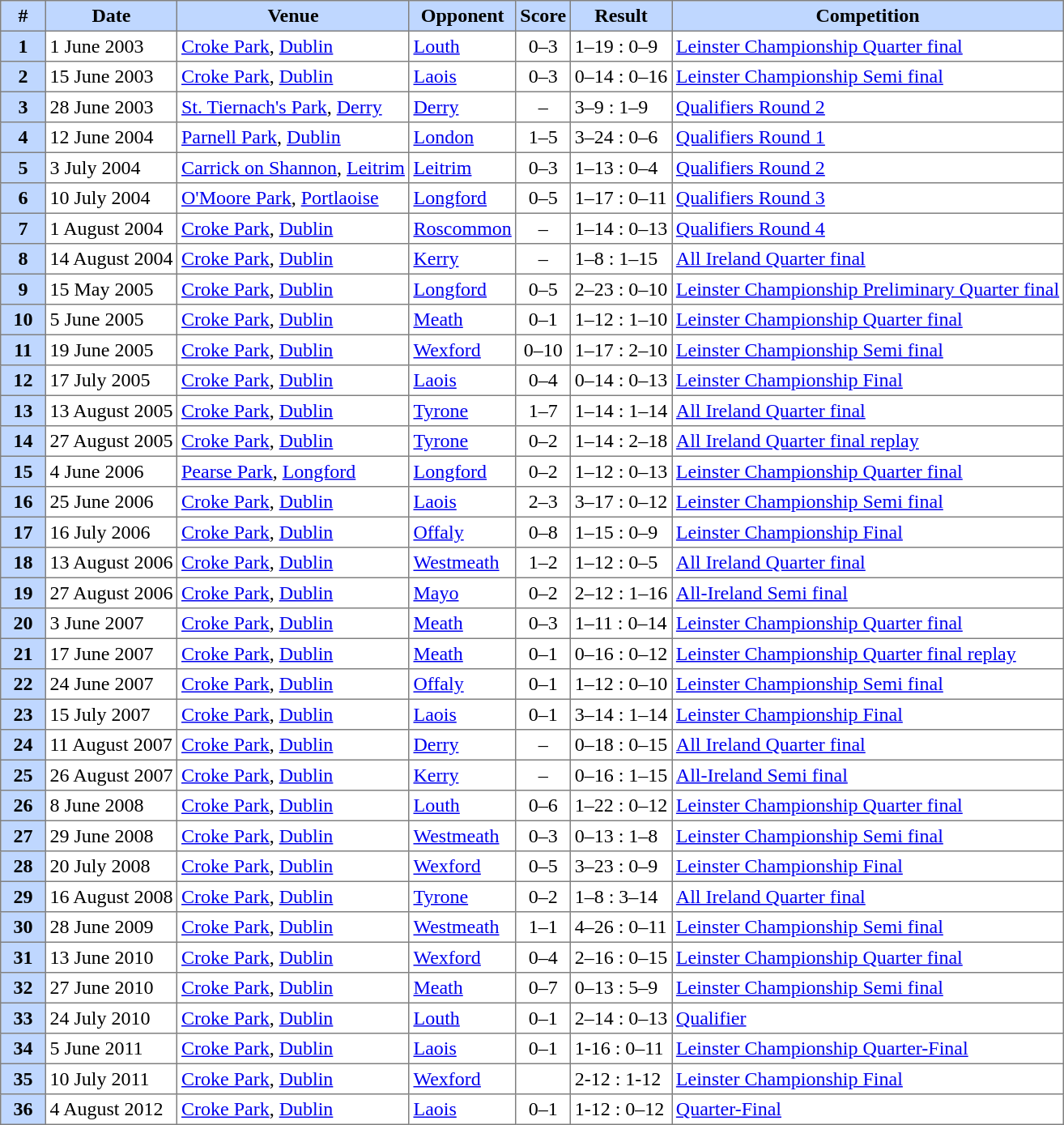<table border=1 cellpadding=3 style="margin-left:1em; color: black; border-collapse: collapse;">
<tr align="center" bgcolor="BFD7FF">
<th width=30 style="text-align: center;">#</th>
<th>Date</th>
<th>Venue</th>
<th>Opponent</th>
<th>Score</th>
<th>Result</th>
<th>Competition</th>
</tr>
<tr>
<td style="text-align: center;" bgcolor="BFD7FF"><strong>1</strong></td>
<td>1 June 2003</td>
<td><a href='#'>Croke Park</a>, <a href='#'>Dublin</a></td>
<td><a href='#'>Louth</a></td>
<td style="text-align: center;">0–3</td>
<td>1–19 : 0–9</td>
<td><a href='#'>Leinster Championship Quarter final</a></td>
</tr>
<tr>
<td style="text-align: center;" bgcolor="BFD7FF"><strong>2</strong></td>
<td>15 June 2003</td>
<td><a href='#'>Croke Park</a>, <a href='#'>Dublin</a></td>
<td><a href='#'>Laois</a></td>
<td style="text-align: center;">0–3</td>
<td>0–14 : 0–16</td>
<td><a href='#'>Leinster Championship Semi final</a></td>
</tr>
<tr>
<td style="text-align: center;" bgcolor="BFD7FF"><strong>3</strong></td>
<td>28 June 2003</td>
<td><a href='#'>St. Tiernach's Park</a>, <a href='#'>Derry</a></td>
<td><a href='#'>Derry</a></td>
<td style="text-align: center;">–</td>
<td>3–9 : 1–9</td>
<td><a href='#'>Qualifiers Round 2</a></td>
</tr>
<tr>
<td style="text-align: center;" bgcolor="BFD7FF"><strong>4</strong></td>
<td>12 June 2004</td>
<td><a href='#'>Parnell Park</a>, <a href='#'>Dublin</a></td>
<td><a href='#'>London</a></td>
<td style="text-align: center;">1–5</td>
<td>3–24 : 0–6</td>
<td><a href='#'>Qualifiers Round 1</a></td>
</tr>
<tr>
<td style="text-align: center;" bgcolor="BFD7FF"><strong>5</strong></td>
<td>3 July 2004</td>
<td><a href='#'>Carrick on Shannon</a>, <a href='#'>Leitrim</a></td>
<td><a href='#'>Leitrim</a></td>
<td style="text-align: center;">0–3</td>
<td>1–13 : 0–4</td>
<td><a href='#'>Qualifiers Round 2</a></td>
</tr>
<tr>
<td style="text-align: center;" bgcolor="BFD7FF"><strong>6</strong></td>
<td>10 July 2004</td>
<td><a href='#'>O'Moore Park</a>, <a href='#'>Portlaoise</a></td>
<td><a href='#'>Longford</a></td>
<td style="text-align: center;">0–5</td>
<td>1–17 : 0–11</td>
<td><a href='#'>Qualifiers Round 3</a></td>
</tr>
<tr>
<td style="text-align: center;" bgcolor="BFD7FF"><strong>7</strong></td>
<td>1 August 2004</td>
<td><a href='#'>Croke Park</a>, <a href='#'>Dublin</a></td>
<td><a href='#'>Roscommon</a></td>
<td style="text-align: center;">–</td>
<td>1–14 : 0–13</td>
<td><a href='#'>Qualifiers Round 4</a></td>
</tr>
<tr>
<td style="text-align: center;" bgcolor="BFD7FF"><strong>8</strong></td>
<td>14 August 2004</td>
<td><a href='#'>Croke Park</a>, <a href='#'>Dublin</a></td>
<td><a href='#'>Kerry</a></td>
<td style="text-align: center;">–</td>
<td>1–8 : 1–15</td>
<td><a href='#'>All Ireland Quarter final</a></td>
</tr>
<tr>
<td style="text-align: center;" bgcolor="BFD7FF"><strong>9</strong></td>
<td>15 May 2005</td>
<td><a href='#'>Croke Park</a>, <a href='#'>Dublin</a></td>
<td><a href='#'>Longford</a></td>
<td style="text-align: center;">0–5</td>
<td>2–23 : 0–10</td>
<td><a href='#'>Leinster Championship Preliminary Quarter final</a></td>
</tr>
<tr>
<td style="text-align: center;" bgcolor="BFD7FF"><strong>10</strong></td>
<td>5 June 2005</td>
<td><a href='#'>Croke Park</a>, <a href='#'>Dublin</a></td>
<td><a href='#'>Meath</a></td>
<td style="text-align: center;">0–1</td>
<td>1–12 : 1–10</td>
<td><a href='#'>Leinster Championship Quarter final</a></td>
</tr>
<tr>
<td style="text-align: center;" bgcolor="BFD7FF"><strong>11</strong></td>
<td>19 June 2005</td>
<td><a href='#'>Croke Park</a>, <a href='#'>Dublin</a></td>
<td><a href='#'>Wexford</a></td>
<td style="text-align: center;">0–10</td>
<td>1–17 : 2–10</td>
<td><a href='#'>Leinster Championship Semi final</a></td>
</tr>
<tr>
<td style="text-align: center;" bgcolor="BFD7FF"><strong>12</strong></td>
<td>17 July 2005</td>
<td><a href='#'>Croke Park</a>, <a href='#'>Dublin</a></td>
<td><a href='#'>Laois</a></td>
<td style="text-align: center;">0–4</td>
<td>0–14 : 0–13</td>
<td><a href='#'>Leinster Championship Final</a></td>
</tr>
<tr>
<td style="text-align: center;" bgcolor="BFD7FF"><strong>13</strong></td>
<td>13 August 2005</td>
<td><a href='#'>Croke Park</a>, <a href='#'>Dublin</a></td>
<td><a href='#'>Tyrone</a></td>
<td style="text-align: center;">1–7</td>
<td>1–14 : 1–14</td>
<td><a href='#'>All Ireland Quarter final</a></td>
</tr>
<tr>
<td style="text-align: center;" bgcolor="BFD7FF"><strong>14</strong></td>
<td>27 August 2005</td>
<td><a href='#'>Croke Park</a>, <a href='#'>Dublin</a></td>
<td><a href='#'>Tyrone</a></td>
<td style="text-align: center;">0–2</td>
<td>1–14 : 2–18</td>
<td><a href='#'>All Ireland Quarter final replay</a></td>
</tr>
<tr>
<td style="text-align: center;" bgcolor="BFD7FF"><strong>15</strong></td>
<td>4 June 2006</td>
<td><a href='#'>Pearse Park</a>, <a href='#'>Longford</a></td>
<td><a href='#'>Longford</a></td>
<td style="text-align: center;">0–2</td>
<td>1–12 : 0–13</td>
<td><a href='#'>Leinster Championship Quarter final</a></td>
</tr>
<tr>
<td style="text-align: center;" bgcolor="BFD7FF"><strong>16</strong></td>
<td>25 June 2006</td>
<td><a href='#'>Croke Park</a>, <a href='#'>Dublin</a></td>
<td><a href='#'>Laois</a></td>
<td style="text-align: center;">2–3</td>
<td>3–17 : 0–12</td>
<td><a href='#'>Leinster Championship Semi final</a></td>
</tr>
<tr>
<td style="text-align: center;" bgcolor="BFD7FF"><strong>17</strong></td>
<td>16 July 2006</td>
<td><a href='#'>Croke Park</a>, <a href='#'>Dublin</a></td>
<td><a href='#'>Offaly</a></td>
<td style="text-align: center;">0–8</td>
<td>1–15 : 0–9</td>
<td><a href='#'>Leinster Championship Final</a></td>
</tr>
<tr>
<td style="text-align: center;" bgcolor="BFD7FF"><strong>18</strong></td>
<td>13 August 2006</td>
<td><a href='#'>Croke Park</a>, <a href='#'>Dublin</a></td>
<td><a href='#'>Westmeath</a></td>
<td style="text-align: center;">1–2</td>
<td>1–12 : 0–5</td>
<td><a href='#'>All Ireland Quarter final</a></td>
</tr>
<tr>
<td style="text-align: center;" bgcolor="BFD7FF"><strong>19</strong></td>
<td>27 August 2006</td>
<td><a href='#'>Croke Park</a>, <a href='#'>Dublin</a></td>
<td><a href='#'>Mayo</a></td>
<td style="text-align: center;">0–2</td>
<td>2–12 : 1–16</td>
<td><a href='#'>All-Ireland Semi final</a></td>
</tr>
<tr>
<td style="text-align: center;" bgcolor="BFD7FF"><strong>20</strong></td>
<td>3 June 2007</td>
<td><a href='#'>Croke Park</a>, <a href='#'>Dublin</a></td>
<td><a href='#'>Meath</a></td>
<td style="text-align: center;">0–3</td>
<td>1–11 : 0–14</td>
<td><a href='#'>Leinster Championship Quarter final</a></td>
</tr>
<tr>
<td style="text-align: center;" bgcolor="BFD7FF"><strong>21</strong></td>
<td>17 June 2007</td>
<td><a href='#'>Croke Park</a>, <a href='#'>Dublin</a></td>
<td><a href='#'>Meath</a></td>
<td style="text-align: center;">0–1</td>
<td>0–16 : 0–12</td>
<td><a href='#'>Leinster Championship Quarter final replay</a></td>
</tr>
<tr>
<td style="text-align: center;" bgcolor="BFD7FF"><strong>22</strong></td>
<td>24 June 2007</td>
<td><a href='#'>Croke Park</a>, <a href='#'>Dublin</a></td>
<td><a href='#'>Offaly</a></td>
<td style="text-align: center;">0–1</td>
<td>1–12 : 0–10</td>
<td><a href='#'>Leinster Championship Semi final</a></td>
</tr>
<tr>
<td style="text-align: center;" bgcolor="BFD7FF"><strong>23</strong></td>
<td>15 July 2007</td>
<td><a href='#'>Croke Park</a>, <a href='#'>Dublin</a></td>
<td><a href='#'>Laois</a></td>
<td style="text-align: center;">0–1</td>
<td>3–14 : 1–14</td>
<td><a href='#'>Leinster Championship Final</a></td>
</tr>
<tr>
<td style="text-align: center;" bgcolor="BFD7FF"><strong>24</strong></td>
<td>11 August 2007</td>
<td><a href='#'>Croke Park</a>, <a href='#'>Dublin</a></td>
<td><a href='#'>Derry</a></td>
<td style="text-align: center;">–</td>
<td>0–18 : 0–15</td>
<td><a href='#'>All Ireland Quarter final</a></td>
</tr>
<tr>
<td style="text-align: center;" bgcolor="BFD7FF"><strong>25</strong></td>
<td>26 August 2007</td>
<td><a href='#'>Croke Park</a>, <a href='#'>Dublin</a></td>
<td><a href='#'>Kerry</a></td>
<td style="text-align: center;">–</td>
<td>0–16 : 1–15</td>
<td><a href='#'>All-Ireland Semi final</a></td>
</tr>
<tr>
<td style="text-align: center;" bgcolor="BFD7FF"><strong>26</strong></td>
<td>8 June 2008</td>
<td><a href='#'>Croke Park</a>, <a href='#'>Dublin</a></td>
<td><a href='#'>Louth</a></td>
<td style="text-align: center;">0–6</td>
<td>1–22 : 0–12</td>
<td><a href='#'>Leinster Championship Quarter final</a></td>
</tr>
<tr>
<td style="text-align: center;" bgcolor="BFD7FF"><strong>27</strong></td>
<td>29 June 2008</td>
<td><a href='#'>Croke Park</a>, <a href='#'>Dublin</a></td>
<td><a href='#'>Westmeath</a></td>
<td style="text-align: center;">0–3</td>
<td>0–13 : 1–8</td>
<td><a href='#'>Leinster Championship Semi final</a></td>
</tr>
<tr>
<td style="text-align: center;" bgcolor="BFD7FF"><strong>28</strong></td>
<td>20 July 2008</td>
<td><a href='#'>Croke Park</a>, <a href='#'>Dublin</a></td>
<td><a href='#'>Wexford</a></td>
<td style="text-align: center;">0–5</td>
<td>3–23 : 0–9</td>
<td><a href='#'>Leinster Championship Final</a></td>
</tr>
<tr>
<td style="text-align: center;" bgcolor="BFD7FF"><strong>29</strong></td>
<td>16 August 2008</td>
<td><a href='#'>Croke Park</a>, <a href='#'>Dublin</a></td>
<td><a href='#'>Tyrone</a></td>
<td style="text-align: center;">0–2</td>
<td>1–8 : 3–14</td>
<td><a href='#'>All Ireland Quarter final</a></td>
</tr>
<tr>
<td style="text-align: center;" bgcolor="BFD7FF"><strong>30</strong></td>
<td>28 June 2009</td>
<td><a href='#'>Croke Park</a>, <a href='#'>Dublin</a></td>
<td><a href='#'>Westmeath</a></td>
<td style="text-align: center;">1–1</td>
<td>4–26 : 0–11</td>
<td><a href='#'>Leinster Championship Semi final</a></td>
</tr>
<tr>
<td style="text-align: center;" bgcolor="BFD7FF"><strong>31</strong></td>
<td>13 June 2010</td>
<td><a href='#'>Croke Park</a>, <a href='#'>Dublin</a></td>
<td><a href='#'>Wexford</a></td>
<td style="text-align: center;">0–4</td>
<td>2–16 : 0–15</td>
<td><a href='#'>Leinster Championship Quarter final</a></td>
</tr>
<tr>
<td style="text-align: center;" bgcolor="BFD7FF"><strong>32</strong></td>
<td>27 June 2010</td>
<td><a href='#'>Croke Park</a>, <a href='#'>Dublin</a></td>
<td><a href='#'>Meath</a></td>
<td style="text-align: center;">0–7</td>
<td>0–13 : 5–9</td>
<td><a href='#'>Leinster Championship Semi final</a></td>
</tr>
<tr>
<td style="text-align: center;" bgcolor="BFD7FF"><strong>33</strong></td>
<td>24 July 2010</td>
<td><a href='#'>Croke Park</a>, <a href='#'>Dublin</a></td>
<td><a href='#'>Louth</a></td>
<td style="text-align: center;">0–1</td>
<td>2–14 : 0–13</td>
<td><a href='#'> Qualifier</a></td>
</tr>
<tr>
<td style="text-align: center;" bgcolor="BFD7FF"><strong>34</strong></td>
<td>5 June 2011</td>
<td><a href='#'>Croke Park</a>, <a href='#'>Dublin</a></td>
<td><a href='#'>Laois</a></td>
<td style="text-align: center;">0–1</td>
<td>1-16 : 0–11</td>
<td><a href='#'>Leinster Championship Quarter-Final</a></td>
</tr>
<tr>
<td style="text-align: center;" bgcolor="BFD7FF"><strong>35</strong></td>
<td>10 July 2011</td>
<td><a href='#'>Croke Park</a>, <a href='#'>Dublin</a></td>
<td><a href='#'>Wexford</a></td>
<td style="text-align: center;"></td>
<td>2-12 : 1-12</td>
<td><a href='#'>Leinster Championship Final</a></td>
</tr>
<tr>
<td style="text-align: center;" bgcolor="BFD7FF"><strong>36</strong></td>
<td>4 August 2012</td>
<td><a href='#'>Croke Park</a>, <a href='#'>Dublin</a></td>
<td><a href='#'>Laois</a></td>
<td style="text-align: center;">0–1</td>
<td>1-12 : 0–12</td>
<td><a href='#'>Quarter-Final</a></td>
</tr>
</table>
